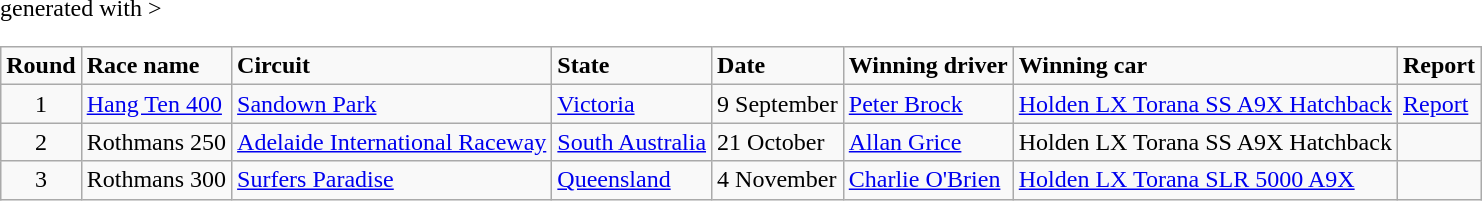<table class="wikitable" <hiddentext>generated with >
<tr style="font-weight:bold">
<td align="center">Round</td>
<td>Race name</td>
<td>Circuit</td>
<td>State</td>
<td>Date</td>
<td>Winning driver</td>
<td>Winning car</td>
<td>Report</td>
</tr>
<tr>
<td align="center">1</td>
<td><a href='#'>Hang Ten 400</a></td>
<td><a href='#'>Sandown Park</a></td>
<td><a href='#'>Victoria</a></td>
<td>9 September</td>
<td> <a href='#'>Peter Brock</a></td>
<td><a href='#'>Holden LX Torana SS A9X Hatchback</a></td>
<td><a href='#'>Report</a></td>
</tr>
<tr>
<td align="center">2</td>
<td>Rothmans 250</td>
<td><a href='#'>Adelaide International Raceway</a></td>
<td><a href='#'>South Australia</a></td>
<td>21 October</td>
<td> <a href='#'>Allan Grice</a></td>
<td>Holden LX Torana SS A9X Hatchback</td>
<td></td>
</tr>
<tr>
<td align="center">3</td>
<td>Rothmans 300</td>
<td><a href='#'>Surfers Paradise</a></td>
<td><a href='#'>Queensland</a></td>
<td>4 November</td>
<td> <a href='#'>Charlie O'Brien</a></td>
<td><a href='#'>Holden LX Torana SLR 5000 A9X</a></td>
<td></td>
</tr>
</table>
